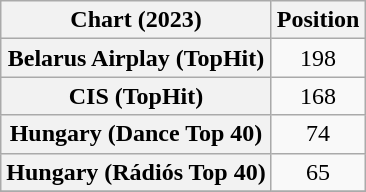<table class="wikitable sortable plainrowheaders" style="text-align:center;">
<tr>
<th scope="col">Chart (2023)</th>
<th scope="col">Position</th>
</tr>
<tr>
<th scope="row">Belarus Airplay (TopHit)</th>
<td>198</td>
</tr>
<tr>
<th scope="row">CIS (TopHit)</th>
<td>168</td>
</tr>
<tr>
<th scope="row">Hungary (Dance Top 40)</th>
<td>74</td>
</tr>
<tr>
<th scope="row">Hungary (Rádiós Top 40)</th>
<td>65</td>
</tr>
<tr>
</tr>
</table>
